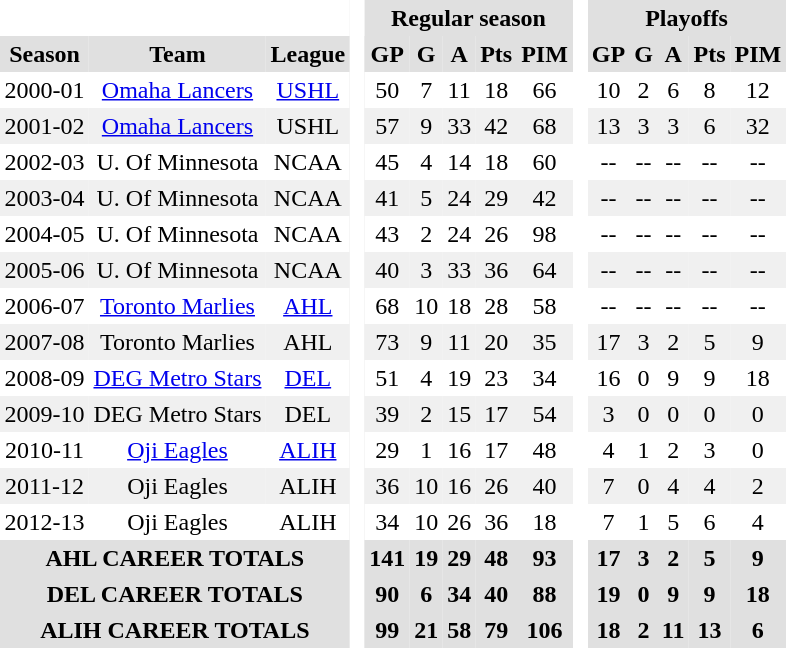<table BORDER="0" CELLPADDING="3" CELLSPACING="0" ID="Table3">
<tr bgcolor="#e0e0e0">
<th colspan="3" bgcolor="#ffffff"> </th>
<th rowspan="99" bgcolor="#ffffff"> </th>
<th colspan="5">Regular season</th>
<th rowspan="99" bgcolor="#ffffff"> </th>
<th colspan="5">Playoffs</th>
</tr>
<tr bgcolor="#e0e0e0">
<th align="center">Season</th>
<th align="center">Team</th>
<th align="center">League</th>
<th align="center">GP</th>
<th align="center">G</th>
<th align="center">A</th>
<th align="center">Pts</th>
<th align="center">PIM</th>
<th align="center">GP</th>
<th align="center">G</th>
<th align="center">A</th>
<th align="center">Pts</th>
<th align="center">PIM</th>
</tr>
<tr align="center">
<td align="center">2000-01</td>
<td align="center"><a href='#'>Omaha Lancers</a></td>
<td align="center"><a href='#'>USHL</a></td>
<td align="center">50</td>
<td align="center">7</td>
<td align="center">11</td>
<td align="center">18</td>
<td align="center">66</td>
<td align="center">10</td>
<td align="center">2</td>
<td align="center">6</td>
<td align="center">8</td>
<td align="center">12</td>
</tr>
<tr bgcolor="#f0f0f0" align="center">
<td align="center">2001-02</td>
<td align="center"><a href='#'>Omaha Lancers</a></td>
<td align="center">USHL</td>
<td align="center">57</td>
<td align="center">9</td>
<td align="center">33</td>
<td align="center">42</td>
<td align="center">68</td>
<td align="center">13</td>
<td align="center">3</td>
<td align="center">3</td>
<td align="center">6</td>
<td align="center">32</td>
</tr>
<tr align="center">
<td align="center">2002-03</td>
<td align="center">U. Of Minnesota</td>
<td align="center">NCAA</td>
<td align="center">45</td>
<td align="center">4</td>
<td align="center">14</td>
<td align="center">18</td>
<td align="center">60</td>
<td align="center">--</td>
<td align="center">--</td>
<td align="center">--</td>
<td align="center">--</td>
<td align="center">--</td>
</tr>
<tr bgcolor="#f0f0f0" align="center">
<td align="center">2003-04</td>
<td align="center">U. Of Minnesota</td>
<td align="center">NCAA</td>
<td align="center">41</td>
<td align="center">5</td>
<td align="center">24</td>
<td align="center">29</td>
<td align="center">42</td>
<td align="center">--</td>
<td align="center">--</td>
<td align="center">--</td>
<td align="center">--</td>
<td align="center">--</td>
</tr>
<tr align="center">
<td align="center">2004-05</td>
<td align="center">U. Of Minnesota</td>
<td align="center">NCAA</td>
<td align="center">43</td>
<td align="center">2</td>
<td align="center">24</td>
<td align="center">26</td>
<td align="center">98</td>
<td align="center">--</td>
<td align="center">--</td>
<td align="center">--</td>
<td align="center">--</td>
<td align="center">--</td>
</tr>
<tr bgcolor="#f0f0f0" align="center">
<td align="center">2005-06</td>
<td align="center">U. Of Minnesota</td>
<td align="center">NCAA</td>
<td align="center">40</td>
<td align="center">3</td>
<td align="center">33</td>
<td align="center">36</td>
<td align="center">64</td>
<td align="center">--</td>
<td align="center">--</td>
<td align="center">--</td>
<td align="center">--</td>
<td align="center">--</td>
</tr>
<tr align="center">
<td align="center">2006-07</td>
<td align="center"><a href='#'>Toronto Marlies</a></td>
<td align="center"><a href='#'>AHL</a></td>
<td align="center">68</td>
<td align="center">10</td>
<td align="center">18</td>
<td align="center">28</td>
<td align="center">58</td>
<td align="center">--</td>
<td align="center">--</td>
<td align="center">--</td>
<td align="center">--</td>
<td align="center">--</td>
</tr>
<tr bgcolor="#f0f0f0" align="center">
<td align="center">2007-08</td>
<td align="center">Toronto Marlies</td>
<td align="center">AHL</td>
<td align="center">73</td>
<td align="center">9</td>
<td align="center">11</td>
<td align="center">20</td>
<td align="center">35</td>
<td align="center">17</td>
<td align="center">3</td>
<td align="center">2</td>
<td align="center">5</td>
<td align="center">9</td>
</tr>
<tr align="center">
<td align="center">2008-09</td>
<td align="center"><a href='#'>DEG Metro Stars</a></td>
<td align="center"><a href='#'>DEL</a></td>
<td align="center">51</td>
<td align="center">4</td>
<td align="center">19</td>
<td align="center">23</td>
<td align="center">34</td>
<td align="center">16</td>
<td align="center">0</td>
<td align="center">9</td>
<td align="center">9</td>
<td align="center">18</td>
</tr>
<tr bgcolor="#f0f0f0" align="center">
<td align="center">2009-10</td>
<td align="center">DEG Metro Stars</td>
<td align="center">DEL</td>
<td align="center">39</td>
<td align="center">2</td>
<td align="center">15</td>
<td align="center">17</td>
<td align="center">54</td>
<td align="center">3</td>
<td align="center">0</td>
<td align="center">0</td>
<td align="center">0</td>
<td align="center">0</td>
</tr>
<tr align="center">
<td align="center">2010-11</td>
<td align="center"><a href='#'>Oji Eagles</a></td>
<td align="center"><a href='#'>ALIH</a></td>
<td align="center">29</td>
<td align="center">1</td>
<td align="center">16</td>
<td align="center">17</td>
<td align="center">48</td>
<td align="center">4</td>
<td align="center">1</td>
<td align="center">2</td>
<td align="center">3</td>
<td align="center">0</td>
</tr>
<tr bgcolor="#f0f0f0" align="center">
<td align="center">2011-12</td>
<td align="center">Oji Eagles</td>
<td align="center">ALIH</td>
<td align="center">36</td>
<td align="center">10</td>
<td align="center">16</td>
<td align="center">26</td>
<td align="center">40</td>
<td align="center">7</td>
<td align="center">0</td>
<td align="center">4</td>
<td align="center">4</td>
<td align="center">2</td>
</tr>
<tr align="center">
<td align="center">2012-13</td>
<td align="center">Oji Eagles</td>
<td align="center">ALIH</td>
<td align="center">34</td>
<td align="center">10</td>
<td align="center">26</td>
<td align="center">36</td>
<td align="center">18</td>
<td align="center">7</td>
<td align="center">1</td>
<td align="center">5</td>
<td align="center">6</td>
<td align="center">4</td>
</tr>
<tr bgcolor="#f0f0f0" align="center">
</tr>
<tr bgcolor="#e0e0e0" align="center">
<th align="center" colspan=3>AHL CAREER TOTALS</th>
<th align="center">141</th>
<th align="center">19</th>
<th align="center">29</th>
<th align="center">48</th>
<th align="center">93</th>
<th align="center">17</th>
<th align="center">3</th>
<th align="center">2</th>
<th align="center">5</th>
<th align="center">9</th>
</tr>
<tr bgcolor="#e0e0e0" align="center">
<th align="center" colspan=3>DEL CAREER TOTALS</th>
<th align="center">90</th>
<th align="center">6</th>
<th align="center">34</th>
<th align="center">40</th>
<th align="center">88</th>
<th align="center">19</th>
<th align="center">0</th>
<th align="center">9</th>
<th align="center">9</th>
<th align="center">18</th>
</tr>
<tr bgcolor="#e0e0e0" align="center">
<th align="center" colspan=3>ALIH CAREER TOTALS</th>
<th align="center">99</th>
<th align="center">21</th>
<th align="center">58</th>
<th align="center">79</th>
<th align="center">106</th>
<th align="center">18</th>
<th align="center">2</th>
<th align="center">11</th>
<th align="center">13</th>
<th align="center">6</th>
</tr>
</table>
